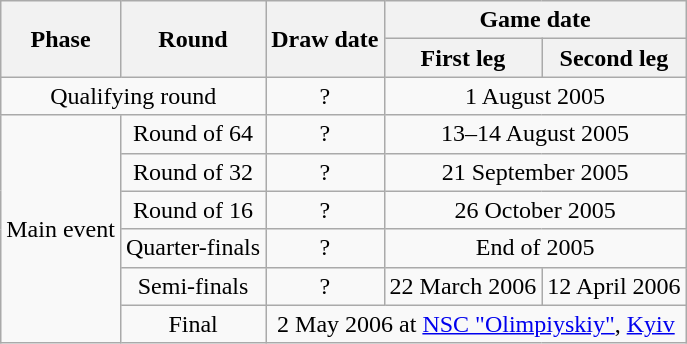<table class="wikitable" style="text-align:center">
<tr>
<th rowspan=2>Phase</th>
<th rowspan=2>Round</th>
<th rowspan=2>Draw date</th>
<th colspan=2>Game date</th>
</tr>
<tr>
<th>First leg</th>
<th>Second leg</th>
</tr>
<tr>
<td colspan=2>Qualifying round</td>
<td>?</td>
<td colspan=2>1 August 2005</td>
</tr>
<tr>
<td rowspan=6>Main event</td>
<td>Round of 64</td>
<td>?</td>
<td colspan=2>13–14 August 2005</td>
</tr>
<tr>
<td>Round of 32</td>
<td>?</td>
<td colspan=2>21 September 2005</td>
</tr>
<tr>
<td>Round of 16</td>
<td>?</td>
<td colspan=2>26 October 2005</td>
</tr>
<tr>
<td>Quarter-finals</td>
<td>?</td>
<td colspan=2>End of 2005</td>
</tr>
<tr>
<td>Semi-finals</td>
<td>?</td>
<td>22 March 2006</td>
<td>12 April 2006</td>
</tr>
<tr>
<td>Final</td>
<td colspan="3">2 May 2006 at <a href='#'>NSC "Olimpiyskiy"</a>, <a href='#'>Kyiv</a></td>
</tr>
</table>
